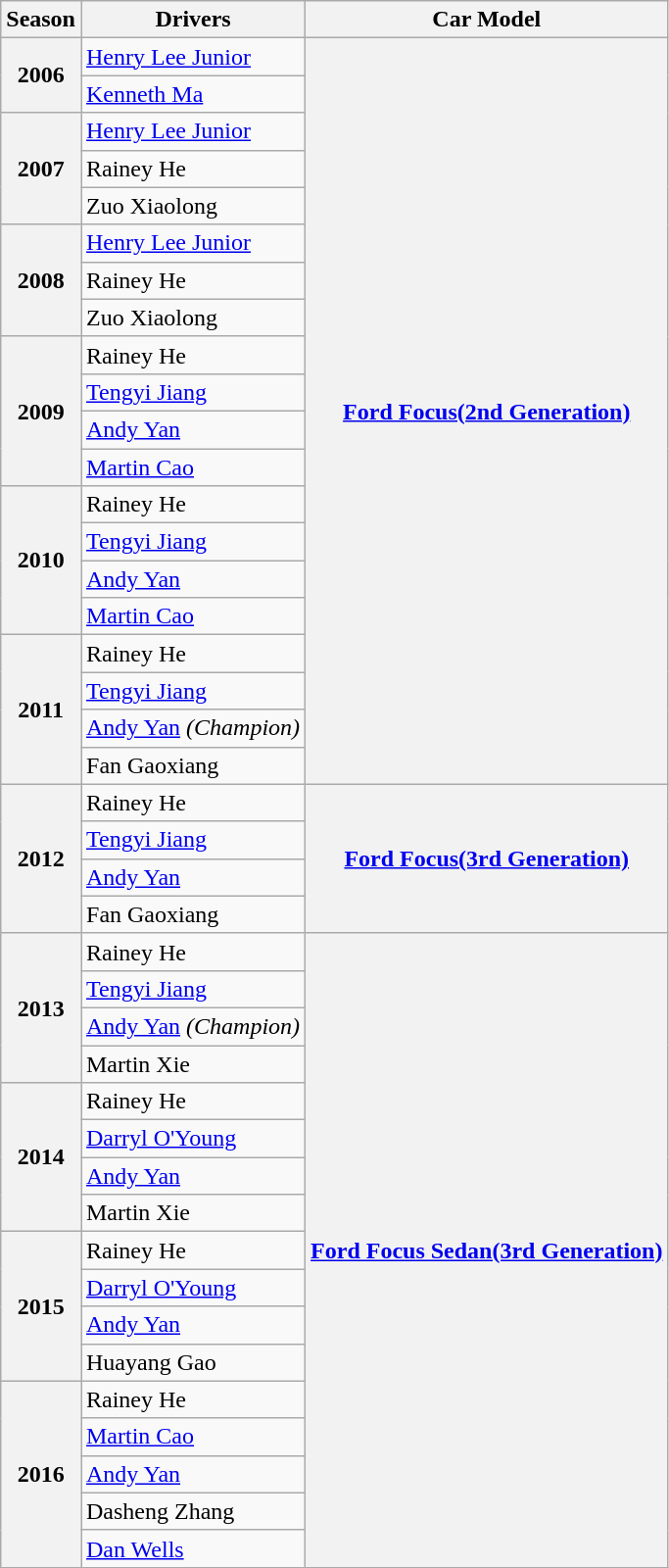<table class="wikitable">
<tr>
<th>Season</th>
<th>Drivers</th>
<th>Car Model</th>
</tr>
<tr>
<th rowspan="2">2006</th>
<td> <a href='#'>Henry Lee Junior</a></td>
<th rowspan="20"><a href='#'>Ford Focus(2nd Generation)</a></th>
</tr>
<tr>
<td> <a href='#'>Kenneth Ma</a></td>
</tr>
<tr>
<th rowspan="3">2007</th>
<td> <a href='#'>Henry Lee Junior</a></td>
</tr>
<tr>
<td> Rainey He</td>
</tr>
<tr>
<td> Zuo Xiaolong</td>
</tr>
<tr>
<th rowspan="3">2008</th>
<td> <a href='#'>Henry Lee Junior</a></td>
</tr>
<tr>
<td> Rainey He</td>
</tr>
<tr>
<td> Zuo Xiaolong</td>
</tr>
<tr>
<th rowspan="4">2009</th>
<td> Rainey He</td>
</tr>
<tr>
<td> <a href='#'>Tengyi Jiang</a></td>
</tr>
<tr>
<td> <a href='#'>Andy Yan</a></td>
</tr>
<tr>
<td> <a href='#'>Martin Cao</a></td>
</tr>
<tr>
<th rowspan="4">2010</th>
<td> Rainey He</td>
</tr>
<tr>
<td> <a href='#'>Tengyi Jiang</a></td>
</tr>
<tr>
<td> <a href='#'>Andy Yan</a></td>
</tr>
<tr>
<td> <a href='#'>Martin Cao</a></td>
</tr>
<tr>
<th rowspan="4">2011</th>
<td> Rainey He</td>
</tr>
<tr>
<td> <a href='#'>Tengyi Jiang</a></td>
</tr>
<tr>
<td> <a href='#'>Andy Yan</a> <em>(Champion)</em></td>
</tr>
<tr>
<td> Fan Gaoxiang</td>
</tr>
<tr>
<th rowspan="4">2012</th>
<td> Rainey He</td>
<th rowspan="4"><a href='#'>Ford Focus(3rd Generation)</a></th>
</tr>
<tr>
<td> <a href='#'>Tengyi Jiang</a></td>
</tr>
<tr>
<td> <a href='#'>Andy Yan</a></td>
</tr>
<tr>
<td> Fan Gaoxiang</td>
</tr>
<tr>
<th rowspan="4">2013</th>
<td> Rainey He</td>
<th rowspan="17"><a href='#'>Ford Focus Sedan(3rd Generation)</a></th>
</tr>
<tr>
<td> <a href='#'>Tengyi Jiang</a></td>
</tr>
<tr>
<td> <a href='#'>Andy Yan</a> <em>(Champion)</em></td>
</tr>
<tr>
<td> Martin Xie</td>
</tr>
<tr>
<th rowspan="4">2014</th>
<td> Rainey He</td>
</tr>
<tr>
<td> <a href='#'>Darryl O'Young</a></td>
</tr>
<tr>
<td> <a href='#'>Andy Yan</a></td>
</tr>
<tr>
<td> Martin Xie</td>
</tr>
<tr>
<th rowspan="4">2015</th>
<td> Rainey He</td>
</tr>
<tr>
<td> <a href='#'>Darryl O'Young</a></td>
</tr>
<tr>
<td> <a href='#'>Andy Yan</a></td>
</tr>
<tr>
<td> Huayang Gao</td>
</tr>
<tr>
<th rowspan="5">2016</th>
<td> Rainey He</td>
</tr>
<tr>
<td> <a href='#'>Martin Cao</a></td>
</tr>
<tr>
<td> <a href='#'>Andy Yan</a></td>
</tr>
<tr>
<td> Dasheng Zhang</td>
</tr>
<tr>
<td> <a href='#'>Dan Wells</a></td>
</tr>
</table>
